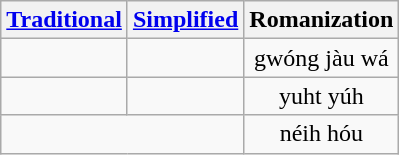<table class="wikitable" style="text-align: center">
<tr>
<th><a href='#'>Traditional</a></th>
<th><a href='#'>Simplified</a></th>
<th>Romanization</th>
</tr>
<tr>
<td></td>
<td></td>
<td>gwóng jàu wá</td>
</tr>
<tr>
<td></td>
<td></td>
<td>yuht yúh</td>
</tr>
<tr>
<td colspan="2"></td>
<td>néih hóu</td>
</tr>
</table>
